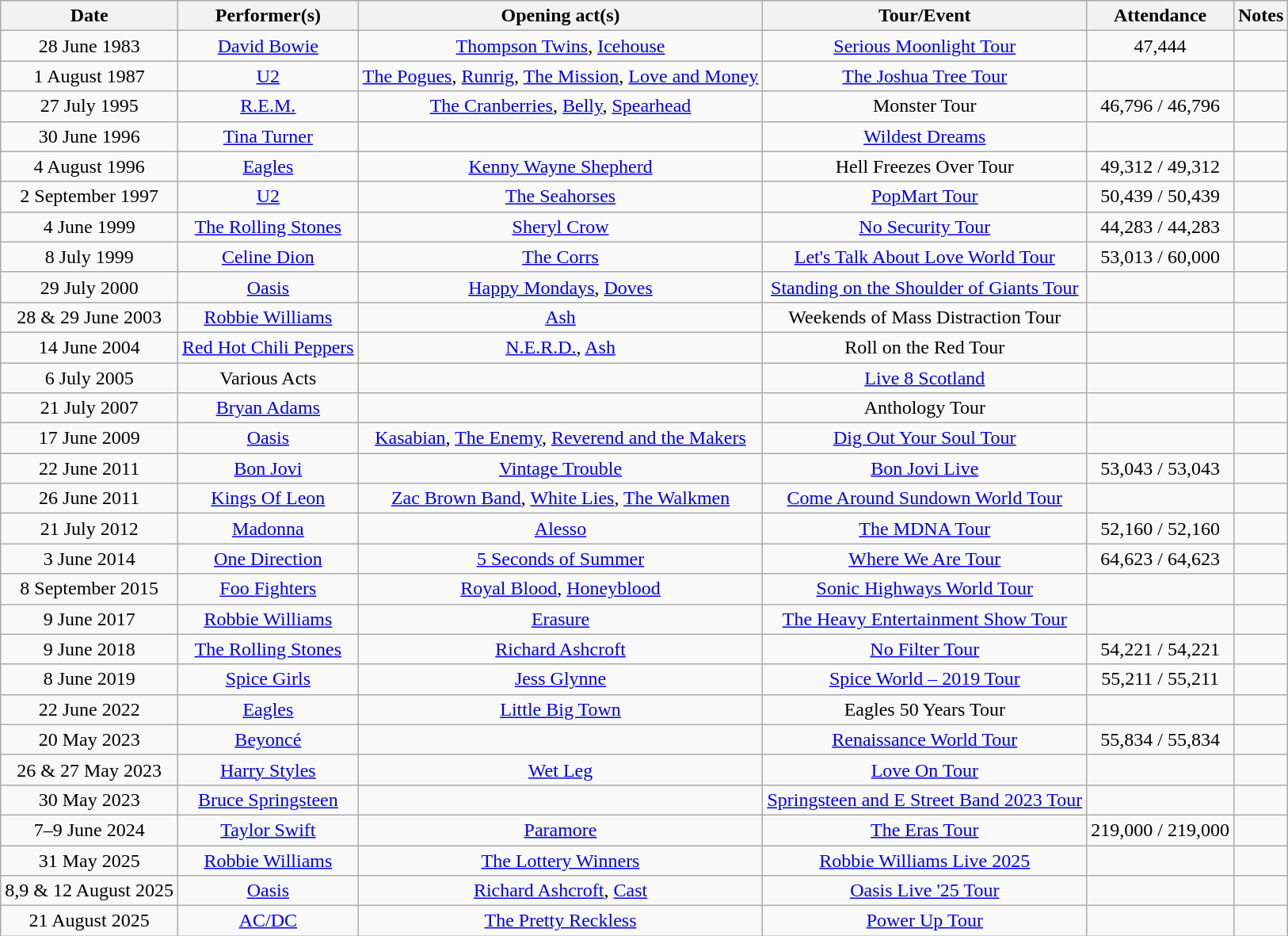<table class="wikitable plainrowheaders" style="text-align:center;">
<tr>
<th>Date</th>
<th>Performer(s)</th>
<th>Opening act(s)</th>
<th>Tour/Event</th>
<th>Attendance</th>
<th>Notes</th>
</tr>
<tr>
<td>28 June 1983</td>
<td><a href='#'>David Bowie</a></td>
<td><a href='#'>Thompson Twins</a>, <a href='#'>Icehouse</a></td>
<td><a href='#'>Serious Moonlight Tour</a></td>
<td>47,444</td>
<td></td>
</tr>
<tr>
<td>1 August 1987</td>
<td><a href='#'>U2</a></td>
<td><a href='#'>The Pogues</a>, <a href='#'>Runrig</a>, <a href='#'>The Mission</a>, <a href='#'>Love and Money</a></td>
<td><a href='#'>The Joshua Tree Tour</a></td>
<td></td>
<td></td>
</tr>
<tr>
<td>27 July 1995</td>
<td><a href='#'>R.E.M.</a></td>
<td><a href='#'>The Cranberries</a>, <a href='#'>Belly</a>, <a href='#'>Spearhead</a></td>
<td>Monster Tour</td>
<td>46,796 / 46,796</td>
<td></td>
</tr>
<tr>
<td>30 June 1996</td>
<td><a href='#'>Tina Turner</a></td>
<td></td>
<td><a href='#'>Wildest Dreams</a></td>
<td></td>
<td></td>
</tr>
<tr>
<td>4 August 1996</td>
<td><a href='#'>Eagles</a></td>
<td><a href='#'>Kenny Wayne Shepherd</a></td>
<td>Hell Freezes Over Tour</td>
<td>49,312 / 49,312</td>
<td></td>
</tr>
<tr>
<td>2 September 1997</td>
<td><a href='#'>U2</a></td>
<td><a href='#'>The Seahorses</a></td>
<td><a href='#'>PopMart Tour</a></td>
<td>50,439 / 50,439</td>
<td></td>
</tr>
<tr>
<td>4 June 1999</td>
<td><a href='#'>The Rolling Stones</a></td>
<td><a href='#'>Sheryl Crow</a></td>
<td><a href='#'>No Security Tour</a></td>
<td>44,283 / 44,283</td>
<td></td>
</tr>
<tr>
<td>8 July 1999</td>
<td><a href='#'>Celine Dion</a></td>
<td><a href='#'>The Corrs</a></td>
<td><a href='#'>Let's Talk About Love World Tour</a></td>
<td>53,013 / 60,000</td>
<td></td>
</tr>
<tr>
<td>29 July 2000</td>
<td><a href='#'>Oasis</a></td>
<td><a href='#'>Happy Mondays</a>, <a href='#'>Doves</a></td>
<td><a href='#'>Standing on the Shoulder of Giants Tour</a></td>
<td></td>
<td></td>
</tr>
<tr>
<td>28 & 29 June 2003</td>
<td><a href='#'>Robbie Williams</a></td>
<td><a href='#'>Ash</a></td>
<td>Weekends of Mass Distraction Tour</td>
<td></td>
<td></td>
</tr>
<tr>
<td>14 June 2004</td>
<td><a href='#'>Red Hot Chili Peppers</a></td>
<td><a href='#'>N.E.R.D.</a>, <a href='#'>Ash</a></td>
<td>Roll on the Red Tour</td>
<td></td>
<td></td>
</tr>
<tr>
<td>6 July 2005</td>
<td>Various Acts</td>
<td></td>
<td><a href='#'>Live 8 Scotland</a></td>
<td></td>
<td></td>
</tr>
<tr>
<td>21 July 2007</td>
<td><a href='#'>Bryan Adams</a></td>
<td></td>
<td>Anthology Tour</td>
<td></td>
<td></td>
</tr>
<tr>
<td>17 June 2009</td>
<td><a href='#'>Oasis</a></td>
<td><a href='#'>Kasabian</a>, <a href='#'>The Enemy</a>, <a href='#'>Reverend and the Makers</a></td>
<td><a href='#'>Dig Out Your Soul Tour</a></td>
<td></td>
<td></td>
</tr>
<tr>
<td>22 June 2011</td>
<td><a href='#'>Bon Jovi</a></td>
<td><a href='#'>Vintage Trouble</a></td>
<td><a href='#'>Bon Jovi Live</a></td>
<td>53,043 / 53,043</td>
<td></td>
</tr>
<tr>
<td>26 June 2011</td>
<td><a href='#'>Kings Of Leon</a></td>
<td><a href='#'>Zac Brown Band</a>, <a href='#'>White Lies</a>, <a href='#'>The Walkmen</a></td>
<td><a href='#'>Come Around Sundown World Tour</a></td>
<td></td>
<td></td>
</tr>
<tr>
<td>21 July 2012</td>
<td><a href='#'>Madonna</a></td>
<td><a href='#'>Alesso</a></td>
<td><a href='#'>The MDNA Tour</a></td>
<td>52,160 / 52,160</td>
<td></td>
</tr>
<tr>
<td>3 June 2014</td>
<td><a href='#'>One Direction</a></td>
<td><a href='#'>5 Seconds of Summer</a></td>
<td><a href='#'>Where We Are Tour</a></td>
<td>64,623 / 64,623</td>
<td></td>
</tr>
<tr>
<td>8 September 2015</td>
<td><a href='#'>Foo Fighters</a></td>
<td><a href='#'>Royal Blood</a>, <a href='#'>Honeyblood</a></td>
<td><a href='#'>Sonic Highways World Tour</a></td>
<td></td>
<td></td>
</tr>
<tr>
<td>9 June 2017</td>
<td><a href='#'>Robbie Williams</a></td>
<td><a href='#'>Erasure</a></td>
<td><a href='#'>The Heavy Entertainment Show Tour</a></td>
<td></td>
<td></td>
</tr>
<tr>
<td>9 June 2018</td>
<td><a href='#'>The Rolling Stones</a></td>
<td><a href='#'>Richard Ashcroft</a></td>
<td><a href='#'>No Filter Tour</a></td>
<td>54,221 / 54,221</td>
<td></td>
</tr>
<tr>
<td>8 June 2019</td>
<td><a href='#'>Spice Girls</a></td>
<td><a href='#'>Jess Glynne</a></td>
<td><a href='#'>Spice World – 2019 Tour</a></td>
<td>55,211 / 55,211</td>
<td></td>
</tr>
<tr>
<td>22 June 2022</td>
<td><a href='#'>Eagles</a></td>
<td><a href='#'>Little Big Town</a></td>
<td>Eagles 50 Years Tour</td>
<td></td>
<td></td>
</tr>
<tr>
<td>20 May 2023</td>
<td><a href='#'>Beyoncé</a></td>
<td></td>
<td><a href='#'>Renaissance World Tour</a></td>
<td>55,834 / 55,834</td>
<td></td>
</tr>
<tr>
<td>26 & 27 May 2023</td>
<td><a href='#'>Harry Styles</a></td>
<td><a href='#'>Wet Leg</a></td>
<td><a href='#'>Love On Tour</a></td>
<td></td>
<td></td>
</tr>
<tr>
<td>30 May 2023</td>
<td><a href='#'>Bruce Springsteen</a></td>
<td></td>
<td><a href='#'>Springsteen and E Street Band 2023 Tour</a></td>
<td></td>
<td></td>
</tr>
<tr>
<td>7–9 June 2024</td>
<td><a href='#'>Taylor Swift</a></td>
<td><a href='#'>Paramore</a></td>
<td><a href='#'>The Eras Tour</a></td>
<td>219,000 / 219,000</td>
<td></td>
</tr>
<tr>
<td>31 May 2025</td>
<td><a href='#'>Robbie Williams</a></td>
<td><a href='#'>The Lottery Winners</a></td>
<td><a href='#'>Robbie Williams Live 2025</a></td>
<td></td>
<td></td>
</tr>
<tr>
<td>8,9 & 12 August 2025</td>
<td><a href='#'>Oasis</a></td>
<td><a href='#'>Richard Ashcroft</a>, <a href='#'>Cast</a></td>
<td><a href='#'>Oasis Live '25 Tour</a></td>
<td></td>
<td></td>
</tr>
<tr>
<td>21 August 2025</td>
<td><a href='#'>AC/DC</a></td>
<td><a href='#'>The Pretty Reckless</a></td>
<td><a href='#'>Power Up Tour</a></td>
<td></td>
<td></td>
</tr>
</table>
